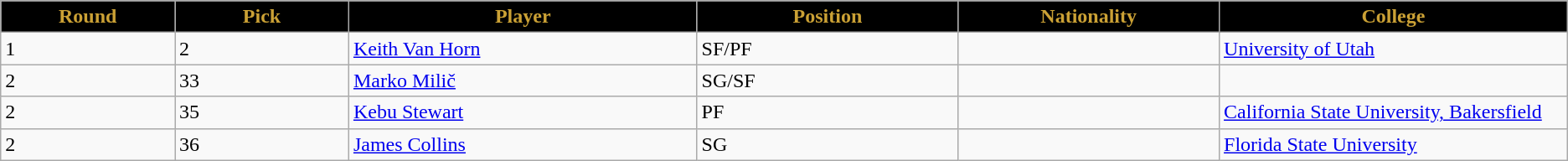<table class="wikitable sortable sortable">
<tr>
<th style="background:#000; color:#CBA135; width:10%;">Round</th>
<th style="background:#000; color:#CBA135; width:10%;">Pick</th>
<th style="background:#000; color:#CBA135; width:20%;">Player</th>
<th style="background:#000; color:#CBA135; width:15%;">Position</th>
<th style="background:#000; color:#CBA135; width:15%;">Nationality</th>
<th style="background:#000; color:#CBA135; width:20%;">College</th>
</tr>
<tr>
<td>1</td>
<td>2</td>
<td><a href='#'>Keith Van Horn</a></td>
<td>SF/PF</td>
<td></td>
<td><a href='#'>University of Utah</a></td>
</tr>
<tr>
<td>2</td>
<td>33</td>
<td><a href='#'>Marko Milič</a></td>
<td>SG/SF</td>
<td></td>
<td></td>
</tr>
<tr>
<td>2</td>
<td>35</td>
<td><a href='#'>Kebu Stewart</a></td>
<td>PF</td>
<td></td>
<td><a href='#'>California State University, Bakersfield</a></td>
</tr>
<tr>
<td>2</td>
<td>36</td>
<td><a href='#'>James Collins</a></td>
<td>SG</td>
<td></td>
<td><a href='#'>Florida State University</a></td>
</tr>
</table>
